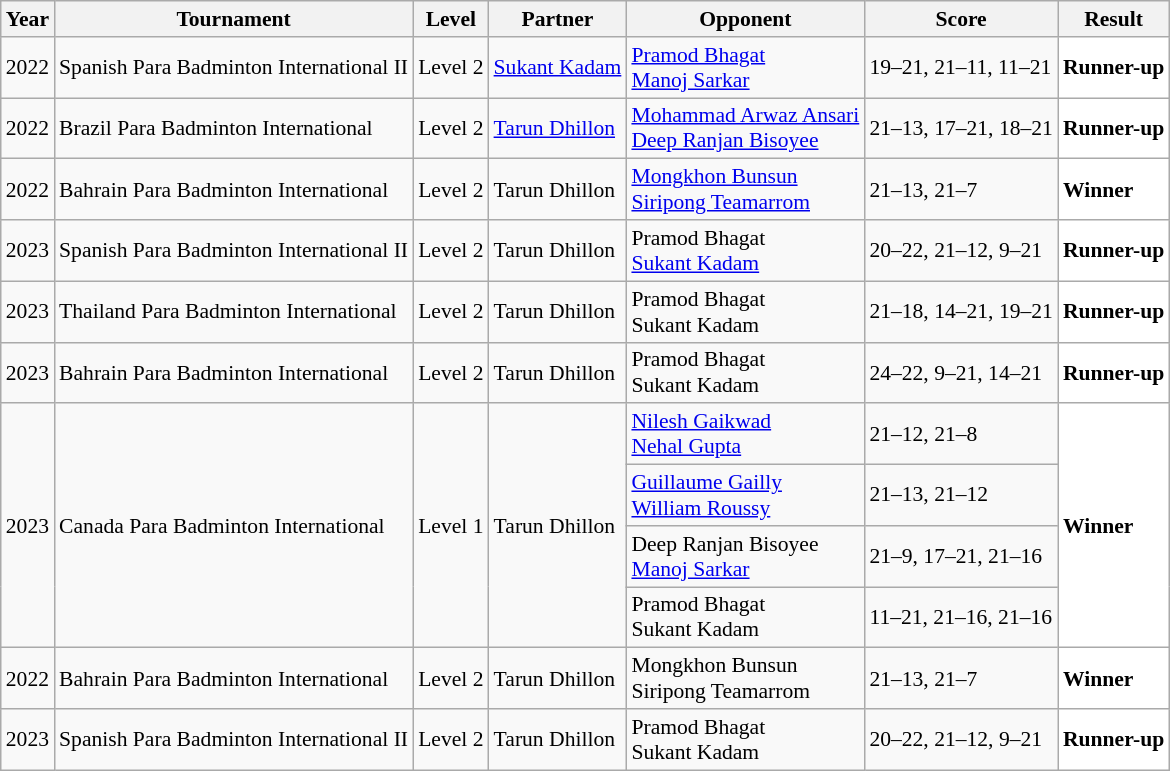<table class="sortable wikitable" style="font-size: 90%;">
<tr>
<th>Year</th>
<th>Tournament</th>
<th>Level</th>
<th>Partner</th>
<th>Opponent</th>
<th>Score</th>
<th>Result</th>
</tr>
<tr>
<td align="center">2022</td>
<td align="left">Spanish Para Badminton International II</td>
<td align="left">Level 2</td>
<td align="left"> <a href='#'>Sukant Kadam</a></td>
<td align="left"> <a href='#'>Pramod Bhagat</a><br> <a href='#'>Manoj Sarkar</a></td>
<td align="left">19–21, 21–11, 11–21</td>
<td style="text-align:left; background:white"> <strong>Runner-up</strong></td>
</tr>
<tr>
<td align="center">2022</td>
<td align="left">Brazil Para Badminton International</td>
<td align="left">Level 2</td>
<td align="left"> <a href='#'>Tarun Dhillon</a></td>
<td align="left"> <a href='#'>Mohammad Arwaz Ansari</a><br> <a href='#'>Deep Ranjan Bisoyee</a></td>
<td align="left">21–13, 17–21, 18–21</td>
<td style="text-align:left; background:white"> <strong>Runner-up</strong></td>
</tr>
<tr>
<td align="center">2022</td>
<td align="left">Bahrain Para Badminton International</td>
<td align="left">Level 2</td>
<td align="left"> Tarun Dhillon</td>
<td align="left"> <a href='#'>Mongkhon Bunsun</a><br> <a href='#'>Siripong Teamarrom</a></td>
<td align="left">21–13, 21–7</td>
<td style="text-align:left; background:white"> <strong>Winner</strong></td>
</tr>
<tr>
<td align="center">2023</td>
<td align="left">Spanish Para Badminton International II</td>
<td align="left">Level 2</td>
<td align="left"> Tarun Dhillon</td>
<td align="left"> Pramod Bhagat<br> <a href='#'>Sukant Kadam</a></td>
<td align="left">20–22, 21–12, 9–21</td>
<td style="text-align:left; background:white"> <strong>Runner-up</strong></td>
</tr>
<tr>
<td align="center">2023</td>
<td align="left">Thailand Para Badminton International</td>
<td align="left">Level 2</td>
<td align="left"> Tarun Dhillon</td>
<td align="left"> Pramod Bhagat<br> Sukant Kadam</td>
<td align="left">21–18, 14–21, 19–21</td>
<td style="text-align:left; background:white"> <strong>Runner-up</strong></td>
</tr>
<tr>
<td align="center">2023</td>
<td align="left">Bahrain Para Badminton International</td>
<td align="left">Level 2</td>
<td align="left"> Tarun Dhillon</td>
<td align="left"> Pramod Bhagat<br> Sukant Kadam</td>
<td align="left">24–22, 9–21, 14–21</td>
<td style="text-align:left; background:white"> <strong>Runner-up</strong></td>
</tr>
<tr>
<td rowspan="4" align="center">2023</td>
<td rowspan="4" align="left">Canada Para Badminton International</td>
<td rowspan="4" align="left">Level 1</td>
<td rowspan="4" align="left"> Tarun Dhillon</td>
<td align="left"> <a href='#'>Nilesh Gaikwad</a><br> <a href='#'>Nehal Gupta</a></td>
<td align="left">21–12, 21–8</td>
<td rowspan="4" style="text-align:left; background:white"> <strong>Winner</strong></td>
</tr>
<tr>
<td align="left"> <a href='#'>Guillaume Gailly</a><br> <a href='#'>William Roussy</a></td>
<td align="left">21–13, 21–12</td>
</tr>
<tr>
<td align="left"> Deep Ranjan Bisoyee<br> <a href='#'>Manoj Sarkar</a></td>
<td align="left">21–9, 17–21, 21–16</td>
</tr>
<tr>
<td align="left"> Pramod Bhagat<br> Sukant Kadam</td>
<td align="left">11–21, 21–16, 21–16</td>
</tr>
<tr>
<td align="center">2022</td>
<td align="left">Bahrain Para Badminton International</td>
<td align="left">Level 2</td>
<td align="left"> Tarun Dhillon</td>
<td align="left"> Mongkhon Bunsun<br> Siripong Teamarrom</td>
<td align="left">21–13, 21–7</td>
<td style="text-align:left; background:white"> <strong>Winner</strong></td>
</tr>
<tr>
<td align="center">2023</td>
<td align="left">Spanish Para Badminton International II</td>
<td align="left">Level 2</td>
<td align="left"> Tarun Dhillon</td>
<td align="left"> Pramod Bhagat<br> Sukant Kadam</td>
<td align="left">20–22, 21–12, 9–21</td>
<td style="text-align:left; background:white"> <strong>Runner-up</strong></td>
</tr>
</table>
